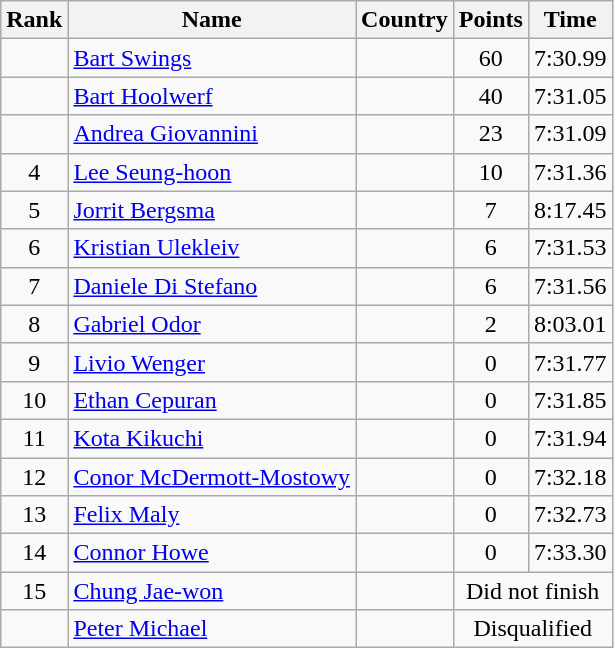<table class="wikitable sortable" style="text-align:center">
<tr>
<th>Rank</th>
<th>Name</th>
<th>Country</th>
<th>Points</th>
<th>Time</th>
</tr>
<tr>
<td></td>
<td align=left><a href='#'>Bart Swings</a></td>
<td align=left></td>
<td>60</td>
<td>7:30.99</td>
</tr>
<tr>
<td></td>
<td align=left><a href='#'>Bart Hoolwerf</a></td>
<td align=left></td>
<td>40</td>
<td>7:31.05</td>
</tr>
<tr>
<td></td>
<td align=left><a href='#'>Andrea Giovannini</a></td>
<td align=left></td>
<td>23</td>
<td>7:31.09</td>
</tr>
<tr>
<td>4</td>
<td align=left><a href='#'>Lee Seung-hoon</a></td>
<td align=left></td>
<td>10</td>
<td>7:31.36</td>
</tr>
<tr>
<td>5</td>
<td align=left><a href='#'>Jorrit Bergsma</a></td>
<td align=left></td>
<td>7</td>
<td>8:17.45</td>
</tr>
<tr>
<td>6</td>
<td align=left><a href='#'>Kristian Ulekleiv</a></td>
<td align=left></td>
<td>6</td>
<td>7:31.53</td>
</tr>
<tr>
<td>7</td>
<td align=left><a href='#'>Daniele Di Stefano</a></td>
<td align=left></td>
<td>6</td>
<td>7:31.56</td>
</tr>
<tr>
<td>8</td>
<td align=left><a href='#'>Gabriel Odor</a></td>
<td align=left></td>
<td>2</td>
<td>8:03.01</td>
</tr>
<tr>
<td>9</td>
<td align=left><a href='#'>Livio Wenger</a></td>
<td align=left></td>
<td>0</td>
<td>7:31.77</td>
</tr>
<tr>
<td>10</td>
<td align=left><a href='#'>Ethan Cepuran</a></td>
<td align=left></td>
<td>0</td>
<td>7:31.85</td>
</tr>
<tr>
<td>11</td>
<td align=left><a href='#'>Kota Kikuchi</a></td>
<td align=left></td>
<td>0</td>
<td>7:31.94</td>
</tr>
<tr>
<td>12</td>
<td align=left><a href='#'>Conor McDermott-Mostowy</a></td>
<td align=left></td>
<td>0</td>
<td>7:32.18</td>
</tr>
<tr>
<td>13</td>
<td align=left><a href='#'>Felix Maly</a></td>
<td align=left></td>
<td>0</td>
<td>7:32.73</td>
</tr>
<tr>
<td>14</td>
<td align=left><a href='#'>Connor Howe</a></td>
<td align=left></td>
<td>0</td>
<td>7:33.30</td>
</tr>
<tr>
<td>15</td>
<td align=left><a href='#'>Chung Jae-won</a></td>
<td align=left></td>
<td colspan=2>Did not finish</td>
</tr>
<tr>
<td></td>
<td align=left><a href='#'>Peter Michael</a></td>
<td align=left></td>
<td colspan=2>Disqualified</td>
</tr>
</table>
